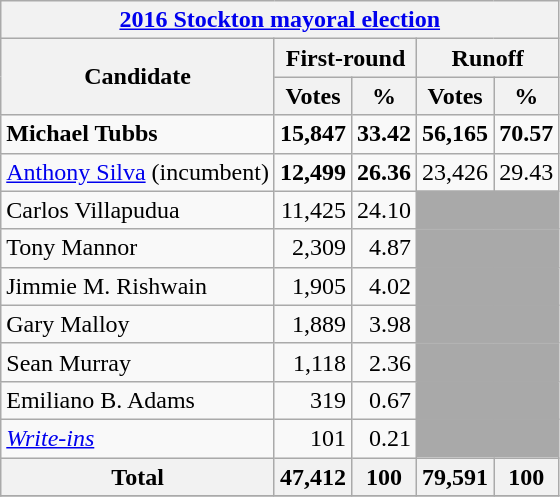<table class=wikitable>
<tr>
<th colspan=5><a href='#'>2016 Stockton mayoral election</a></th>
</tr>
<tr>
<th colspan=1 rowspan=2>Candidate</th>
<th colspan=2>First-round</th>
<th colspan=2>Runoff</th>
</tr>
<tr>
<th>Votes</th>
<th>%</th>
<th>Votes</th>
<th>%</th>
</tr>
<tr>
<td><strong>Michael Tubbs</strong></td>
<td align="right"><strong>15,847</strong></td>
<td align="right"><strong>33.42</strong></td>
<td align="right"><strong>56,165</strong></td>
<td align="right"><strong>70.57</strong></td>
</tr>
<tr>
<td><a href='#'>Anthony Silva</a> (incumbent)</td>
<td align="right"><strong>12,499</strong></td>
<td align="right"><strong>26.36</strong></td>
<td align="right">23,426</td>
<td align="right">29.43</td>
</tr>
<tr>
<td>Carlos Villapudua</td>
<td align="right">11,425</td>
<td align="right">24.10</td>
<td colspan=2 bgcolor=darkgray></td>
</tr>
<tr>
<td>Tony Mannor</td>
<td align="right">2,309</td>
<td align="right">4.87</td>
<td colspan=2 bgcolor=darkgray></td>
</tr>
<tr>
<td>Jimmie M. Rishwain</td>
<td align="right">1,905</td>
<td align="right">4.02</td>
<td colspan=2 bgcolor=darkgray></td>
</tr>
<tr>
<td>Gary Malloy</td>
<td align="right">1,889</td>
<td align="right">3.98</td>
<td colspan=2 bgcolor=darkgray></td>
</tr>
<tr>
<td>Sean Murray</td>
<td align="right">1,118</td>
<td align="right">2.36</td>
<td colspan=2 bgcolor=darkgray></td>
</tr>
<tr>
<td>Emiliano B. Adams</td>
<td align="right">319</td>
<td align="right">0.67</td>
<td colspan=2 bgcolor=darkgray></td>
</tr>
<tr>
<td><em><a href='#'>Write-ins</a></em></td>
<td align="right">101</td>
<td align="right">0.21</td>
<td colspan=2 bgcolor=darkgray></td>
</tr>
<tr>
<th>Total</th>
<th>47,412</th>
<th>100</th>
<th>79,591</th>
<th>100</th>
</tr>
<tr>
</tr>
</table>
